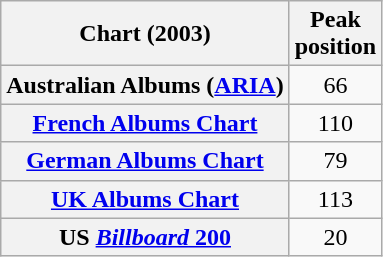<table class="wikitable sortable plainrowheaders">
<tr>
<th>Chart (2003)</th>
<th>Peak<br>position</th>
</tr>
<tr>
<th scope="row">Australian Albums (<a href='#'>ARIA</a>)</th>
<td align="center">66</td>
</tr>
<tr>
<th scope="row"><a href='#'>French Albums Chart</a></th>
<td align="center">110</td>
</tr>
<tr>
<th scope="row"><a href='#'>German Albums Chart</a></th>
<td align="center">79</td>
</tr>
<tr>
<th scope="row"><a href='#'>UK Albums Chart</a></th>
<td align="center">113</td>
</tr>
<tr>
<th scope="row">US <a href='#'><em>Billboard</em> 200</a></th>
<td align="center">20</td>
</tr>
</table>
